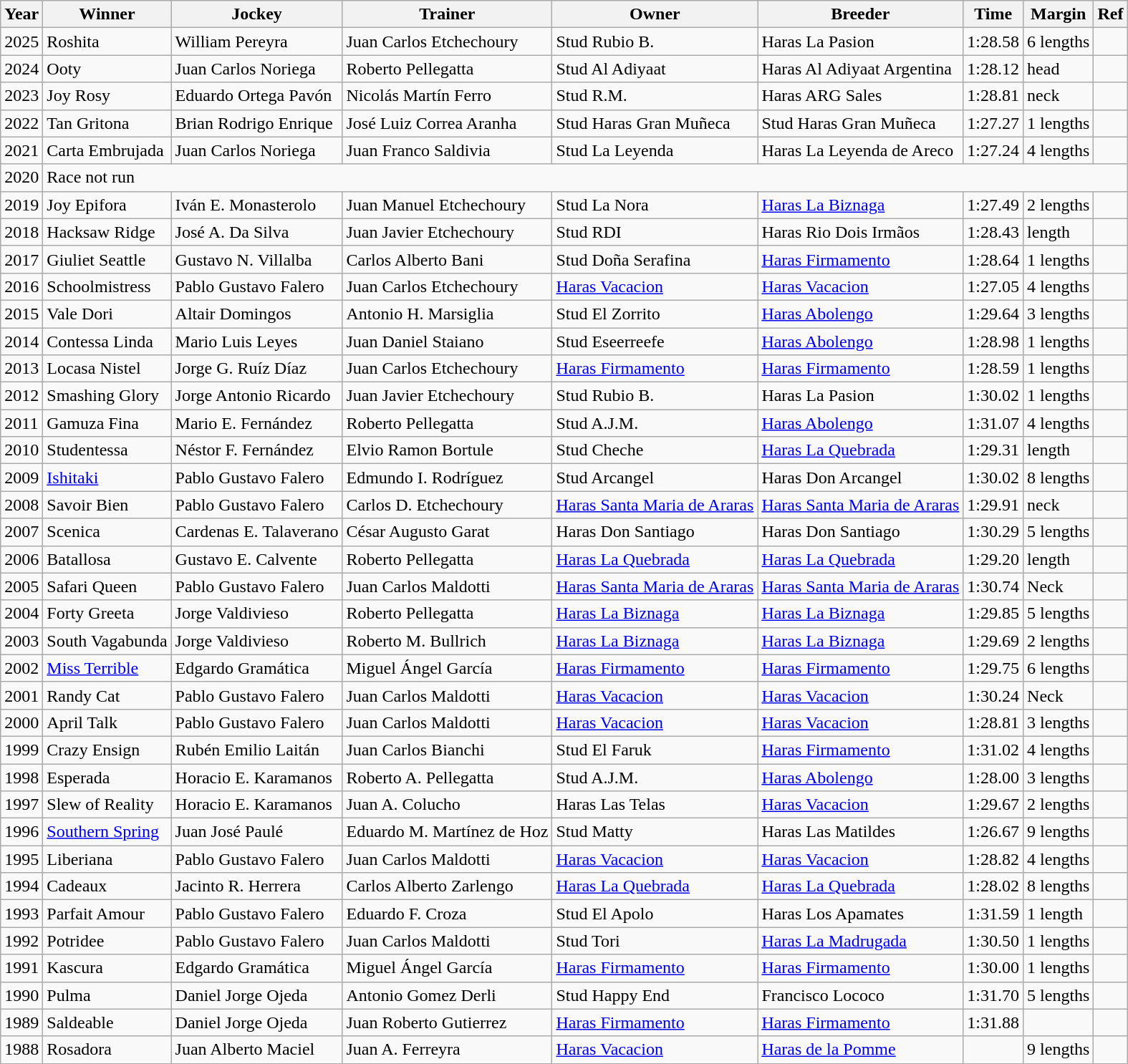<table class="wikitable">
<tr>
<th>Year</th>
<th>Winner</th>
<th>Jockey</th>
<th>Trainer</th>
<th>Owner</th>
<th>Breeder</th>
<th>Time</th>
<th>Margin</th>
<th>Ref</th>
</tr>
<tr>
<td>2025</td>
<td>Roshita</td>
<td>William Pereyra</td>
<td>Juan Carlos Etchechoury</td>
<td>Stud Rubio B.</td>
<td>Haras La Pasion</td>
<td>1:28.58</td>
<td>6 lengths</td>
<td></td>
</tr>
<tr>
<td>2024</td>
<td>Ooty</td>
<td>Juan Carlos Noriega</td>
<td>Roberto Pellegatta</td>
<td>Stud Al Adiyaat</td>
<td>Haras Al Adiyaat Argentina</td>
<td>1:28.12</td>
<td> head</td>
<td></td>
</tr>
<tr>
<td>2023</td>
<td>Joy Rosy</td>
<td>Eduardo Ortega Pavón</td>
<td>Nicolás Martín Ferro</td>
<td>Stud R.M.</td>
<td>Haras ARG Sales</td>
<td>1:28.81</td>
<td> neck</td>
<td></td>
</tr>
<tr>
<td>2022</td>
<td>Tan Gritona</td>
<td>Brian Rodrigo Enrique</td>
<td>José Luiz Correa Aranha</td>
<td>Stud Haras Gran Muñeca</td>
<td>Stud Haras Gran Muñeca</td>
<td>1:27.27</td>
<td>1 lengths</td>
<td></td>
</tr>
<tr>
<td>2021</td>
<td>Carta Embrujada</td>
<td>Juan Carlos Noriega</td>
<td>Juan Franco Saldivia</td>
<td>Stud La Leyenda</td>
<td>Haras La Leyenda de Areco</td>
<td>1:27.24</td>
<td>4 lengths</td>
<td></td>
</tr>
<tr>
<td>2020</td>
<td colspan="8">Race not run</td>
</tr>
<tr>
<td>2019</td>
<td>Joy Epifora</td>
<td>Iván E. Monasterolo</td>
<td>Juan Manuel Etchechoury</td>
<td>Stud La Nora</td>
<td><a href='#'>Haras La Biznaga</a></td>
<td>1:27.49</td>
<td>2 lengths</td>
<td></td>
</tr>
<tr>
<td>2018</td>
<td>Hacksaw Ridge</td>
<td>José A. Da Silva</td>
<td>Juan Javier Etchechoury</td>
<td>Stud RDI</td>
<td>Haras Rio Dois Irmãos</td>
<td>1:28.43</td>
<td> length</td>
<td></td>
</tr>
<tr>
<td>2017</td>
<td>Giuliet Seattle</td>
<td>Gustavo N. Villalba</td>
<td>Carlos Alberto Bani</td>
<td>Stud Doña Serafina</td>
<td><a href='#'>Haras Firmamento</a></td>
<td>1:28.64</td>
<td>1 lengths</td>
<td></td>
</tr>
<tr>
<td>2016</td>
<td>Schoolmistress</td>
<td>Pablo Gustavo Falero</td>
<td>Juan Carlos Etchechoury</td>
<td><a href='#'>Haras Vacacion</a></td>
<td><a href='#'>Haras Vacacion</a></td>
<td>1:27.05</td>
<td>4 lengths</td>
<td></td>
</tr>
<tr>
<td>2015</td>
<td>Vale Dori</td>
<td>Altair Domingos</td>
<td>Antonio H. Marsiglia</td>
<td>Stud El Zorrito</td>
<td><a href='#'>Haras Abolengo</a></td>
<td>1:29.64</td>
<td>3 lengths</td>
<td></td>
</tr>
<tr>
<td>2014</td>
<td>Contessa Linda</td>
<td>Mario Luis Leyes</td>
<td>Juan Daniel Staiano</td>
<td>Stud Eseerreefe</td>
<td><a href='#'>Haras Abolengo</a></td>
<td>1:28.98</td>
<td>1 lengths</td>
<td></td>
</tr>
<tr>
<td>2013</td>
<td>Locasa Nistel</td>
<td>Jorge G. Ruíz Díaz</td>
<td>Juan Carlos Etchechoury</td>
<td><a href='#'>Haras Firmamento</a></td>
<td><a href='#'>Haras Firmamento</a></td>
<td>1:28.59</td>
<td>1 lengths</td>
<td></td>
</tr>
<tr>
<td>2012</td>
<td>Smashing Glory</td>
<td>Jorge Antonio Ricardo</td>
<td>Juan Javier Etchechoury</td>
<td>Stud Rubio B.</td>
<td>Haras La Pasion</td>
<td>1:30.02</td>
<td>1 lengths</td>
<td></td>
</tr>
<tr>
<td>2011</td>
<td>Gamuza Fina</td>
<td>Mario E. Fernández</td>
<td>Roberto Pellegatta</td>
<td>Stud A.J.M.</td>
<td><a href='#'>Haras Abolengo</a></td>
<td>1:31.07</td>
<td>4 lengths</td>
<td></td>
</tr>
<tr>
<td>2010</td>
<td>Studentessa</td>
<td>Néstor F. Fernández</td>
<td>Elvio Ramon Bortule</td>
<td>Stud Cheche</td>
<td><a href='#'>Haras La Quebrada</a></td>
<td>1:29.31</td>
<td> length</td>
<td></td>
</tr>
<tr>
<td>2009</td>
<td><a href='#'>Ishitaki</a></td>
<td>Pablo Gustavo Falero</td>
<td>Edmundo I. Rodríguez</td>
<td>Stud Arcangel</td>
<td>Haras Don Arcangel</td>
<td>1:30.02</td>
<td>8 lengths</td>
<td></td>
</tr>
<tr>
<td>2008</td>
<td>Savoir Bien</td>
<td>Pablo Gustavo Falero</td>
<td>Carlos D. Etchechoury</td>
<td><a href='#'>Haras Santa Maria de Araras</a></td>
<td><a href='#'>Haras Santa Maria de Araras</a></td>
<td>1:29.91</td>
<td> neck</td>
<td></td>
</tr>
<tr>
<td>2007</td>
<td>Scenica</td>
<td>Cardenas E. Talaverano</td>
<td>César Augusto Garat</td>
<td>Haras Don Santiago</td>
<td>Haras Don Santiago</td>
<td>1:30.29</td>
<td>5 lengths</td>
<td></td>
</tr>
<tr>
<td>2006</td>
<td>Batallosa</td>
<td>Gustavo E. Calvente</td>
<td>Roberto Pellegatta</td>
<td><a href='#'>Haras La Quebrada</a></td>
<td><a href='#'>Haras La Quebrada</a></td>
<td>1:29.20</td>
<td> length</td>
<td></td>
</tr>
<tr>
<td>2005</td>
<td>Safari Queen</td>
<td>Pablo Gustavo Falero</td>
<td>Juan Carlos Maldotti</td>
<td><a href='#'>Haras Santa Maria de Araras</a></td>
<td><a href='#'>Haras Santa Maria de Araras</a></td>
<td>1:30.74</td>
<td>Neck</td>
<td></td>
</tr>
<tr>
<td>2004</td>
<td>Forty Greeta</td>
<td>Jorge Valdivieso</td>
<td>Roberto Pellegatta</td>
<td><a href='#'>Haras La Biznaga</a></td>
<td><a href='#'>Haras La Biznaga</a></td>
<td>1:29.85</td>
<td>5 lengths</td>
<td></td>
</tr>
<tr>
<td>2003</td>
<td>South Vagabunda</td>
<td>Jorge Valdivieso</td>
<td>Roberto M. Bullrich</td>
<td><a href='#'>Haras La Biznaga</a></td>
<td><a href='#'>Haras La Biznaga</a></td>
<td>1:29.69</td>
<td>2 lengths</td>
<td></td>
</tr>
<tr>
<td>2002</td>
<td><a href='#'>Miss Terrible</a></td>
<td>Edgardo Gramática</td>
<td>Miguel Ángel García</td>
<td><a href='#'>Haras Firmamento</a></td>
<td><a href='#'>Haras Firmamento</a></td>
<td>1:29.75</td>
<td>6 lengths</td>
<td></td>
</tr>
<tr>
<td>2001</td>
<td>Randy Cat</td>
<td>Pablo Gustavo Falero</td>
<td>Juan Carlos Maldotti</td>
<td><a href='#'>Haras Vacacion</a></td>
<td><a href='#'>Haras Vacacion</a></td>
<td>1:30.24</td>
<td>Neck</td>
<td></td>
</tr>
<tr>
<td>2000</td>
<td>April Talk</td>
<td>Pablo Gustavo Falero</td>
<td>Juan Carlos Maldotti</td>
<td><a href='#'>Haras Vacacion</a></td>
<td><a href='#'>Haras Vacacion</a></td>
<td>1:28.81</td>
<td>3 lengths</td>
<td></td>
</tr>
<tr>
<td>1999</td>
<td>Crazy Ensign</td>
<td>Rubén Emilio Laitán</td>
<td>Juan Carlos Bianchi</td>
<td>Stud El Faruk</td>
<td><a href='#'>Haras Firmamento</a></td>
<td>1:31.02</td>
<td>4 lengths</td>
<td></td>
</tr>
<tr>
<td>1998</td>
<td>Esperada</td>
<td>Horacio E. Karamanos</td>
<td>Roberto A. Pellegatta</td>
<td>Stud A.J.M.</td>
<td><a href='#'>Haras Abolengo</a></td>
<td>1:28.00</td>
<td>3 lengths</td>
<td></td>
</tr>
<tr>
<td>1997</td>
<td>Slew of Reality</td>
<td>Horacio E. Karamanos</td>
<td>Juan A. Colucho</td>
<td>Haras Las Telas</td>
<td><a href='#'>Haras Vacacion</a></td>
<td>1:29.67</td>
<td>2 lengths</td>
<td></td>
</tr>
<tr>
<td>1996</td>
<td><a href='#'>Southern Spring</a></td>
<td>Juan José Paulé</td>
<td>Eduardo M. Martínez de Hoz</td>
<td>Stud Matty</td>
<td>Haras Las Matildes</td>
<td>1:26.67</td>
<td>9 lengths</td>
<td></td>
</tr>
<tr>
<td>1995</td>
<td>Liberiana</td>
<td>Pablo Gustavo Falero</td>
<td>Juan Carlos Maldotti</td>
<td><a href='#'>Haras Vacacion</a></td>
<td><a href='#'>Haras Vacacion</a></td>
<td>1:28.82</td>
<td>4 lengths</td>
<td></td>
</tr>
<tr>
<td>1994</td>
<td>Cadeaux</td>
<td>Jacinto R. Herrera</td>
<td>Carlos Alberto Zarlengo</td>
<td><a href='#'>Haras La Quebrada</a></td>
<td><a href='#'>Haras La Quebrada</a></td>
<td>1:28.02</td>
<td>8 lengths</td>
<td></td>
</tr>
<tr>
<td>1993</td>
<td>Parfait Amour</td>
<td>Pablo Gustavo Falero</td>
<td>Eduardo F. Croza</td>
<td>Stud El Apolo</td>
<td>Haras Los Apamates</td>
<td>1:31.59</td>
<td>1 length</td>
<td></td>
</tr>
<tr>
<td>1992</td>
<td>Potridee</td>
<td>Pablo Gustavo Falero</td>
<td>Juan Carlos Maldotti</td>
<td>Stud Tori</td>
<td><a href='#'>Haras La Madrugada</a></td>
<td>1:30.50</td>
<td>1 lengths</td>
<td></td>
</tr>
<tr>
<td>1991</td>
<td>Kascura</td>
<td>Edgardo Gramática</td>
<td>Miguel Ángel García</td>
<td><a href='#'>Haras Firmamento</a></td>
<td><a href='#'>Haras Firmamento</a></td>
<td>1:30.00</td>
<td>1 lengths</td>
<td></td>
</tr>
<tr>
<td>1990</td>
<td>Pulma</td>
<td>Daniel Jorge Ojeda</td>
<td>Antonio Gomez Derli</td>
<td>Stud Happy End</td>
<td>Francisco Lococo</td>
<td>1:31.70</td>
<td>5 lengths</td>
<td></td>
</tr>
<tr>
<td>1989</td>
<td>Saldeable</td>
<td>Daniel Jorge Ojeda</td>
<td>Juan Roberto Gutierrez</td>
<td><a href='#'>Haras Firmamento</a></td>
<td><a href='#'>Haras Firmamento</a></td>
<td>1:31.88</td>
<td></td>
<td></td>
</tr>
<tr>
<td>1988</td>
<td>Rosadora</td>
<td>Juan Alberto Maciel</td>
<td>Juan A. Ferreyra</td>
<td><a href='#'>Haras Vacacion</a></td>
<td><a href='#'>Haras de la Pomme</a></td>
<td></td>
<td>9 lengths</td>
<td></td>
</tr>
</table>
